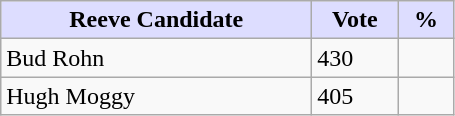<table class="wikitable">
<tr>
<th style="background:#ddf; width:200px;">Reeve Candidate</th>
<th style="background:#ddf; width:50px;">Vote</th>
<th style="background:#ddf; width:30px;">%</th>
</tr>
<tr>
<td>Bud Rohn</td>
<td>430</td>
<td></td>
</tr>
<tr>
<td>Hugh Moggy</td>
<td>405</td>
<td></td>
</tr>
</table>
